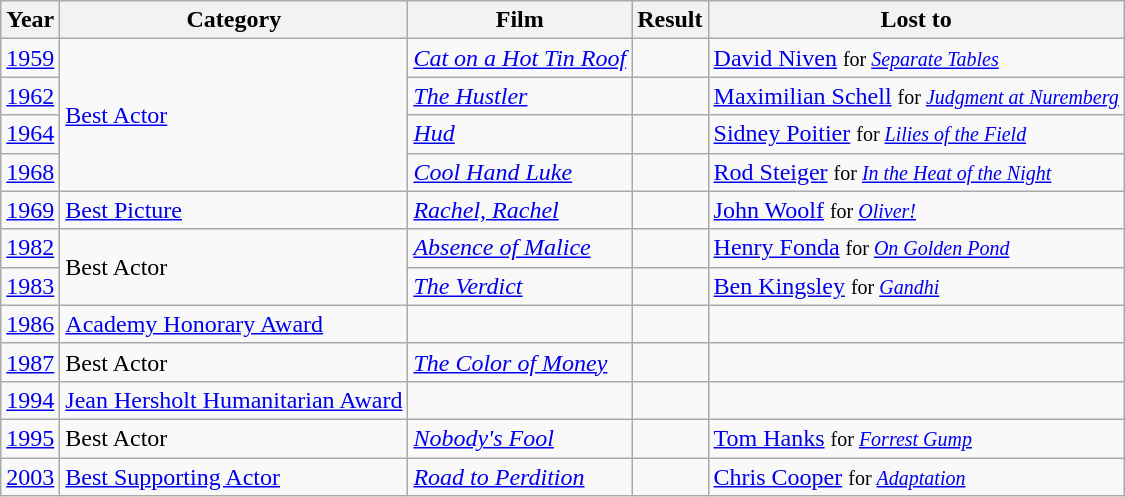<table class="wikitable plainrowheaders sortable">
<tr>
<th>Year</th>
<th>Category</th>
<th>Film</th>
<th>Result</th>
<th>Lost to</th>
</tr>
<tr>
<td><a href='#'>1959</a></td>
<td rowspan="4"><a href='#'>Best Actor</a></td>
<td><em><a href='#'>Cat on a Hot Tin Roof</a></em></td>
<td></td>
<td><a href='#'>David Niven</a> <small>for <em><a href='#'>Separate Tables</a></em> </small></td>
</tr>
<tr>
<td><a href='#'>1962</a></td>
<td><em><a href='#'>The Hustler</a></em></td>
<td></td>
<td><a href='#'>Maximilian Schell</a> <small>for <em><a href='#'>Judgment at Nuremberg</a></em> </small></td>
</tr>
<tr>
<td><a href='#'>1964</a></td>
<td><em><a href='#'>Hud</a></em></td>
<td></td>
<td><a href='#'>Sidney Poitier</a> <small>for <em><a href='#'>Lilies of the Field</a></em> </small></td>
</tr>
<tr>
<td><a href='#'>1968</a></td>
<td><em><a href='#'>Cool Hand Luke</a></em></td>
<td></td>
<td><a href='#'>Rod Steiger</a> <small>for <em><a href='#'>In the Heat of the Night</a></em> </small></td>
</tr>
<tr>
<td><a href='#'>1969</a></td>
<td><a href='#'>Best Picture</a></td>
<td><em><a href='#'>Rachel, Rachel</a></em></td>
<td></td>
<td><a href='#'>John Woolf</a> <small>for <em><a href='#'>Oliver!</a></em> </small></td>
</tr>
<tr>
<td><a href='#'>1982</a></td>
<td rowspan="2">Best Actor</td>
<td><em><a href='#'>Absence of Malice</a></em></td>
<td></td>
<td><a href='#'>Henry Fonda</a> <small>for <em><a href='#'>On Golden Pond</a></em> </small></td>
</tr>
<tr>
<td><a href='#'>1983</a></td>
<td><em><a href='#'>The Verdict</a></em></td>
<td></td>
<td><a href='#'>Ben Kingsley</a> <small>for <em><a href='#'>Gandhi</a></em> </small></td>
</tr>
<tr>
<td><a href='#'>1986</a></td>
<td><a href='#'>Academy Honorary Award</a></td>
<td></td>
<td></td>
<td></td>
</tr>
<tr>
<td><a href='#'>1987</a></td>
<td>Best Actor</td>
<td><em><a href='#'>The Color of Money</a></em></td>
<td></td>
<td></td>
</tr>
<tr>
<td><a href='#'>1994</a></td>
<td><a href='#'>Jean Hersholt Humanitarian Award</a></td>
<td></td>
<td></td>
<td></td>
</tr>
<tr>
<td><a href='#'>1995</a></td>
<td>Best Actor</td>
<td><em><a href='#'>Nobody's Fool</a></em></td>
<td></td>
<td><a href='#'>Tom Hanks</a> <small>for <em><a href='#'>Forrest Gump</a></em> </small></td>
</tr>
<tr>
<td><a href='#'>2003</a></td>
<td><a href='#'>Best Supporting Actor</a></td>
<td><em><a href='#'>Road to Perdition</a></em></td>
<td></td>
<td><a href='#'>Chris Cooper</a> <small>for <em><a href='#'>Adaptation</a></em> </small></td>
</tr>
</table>
